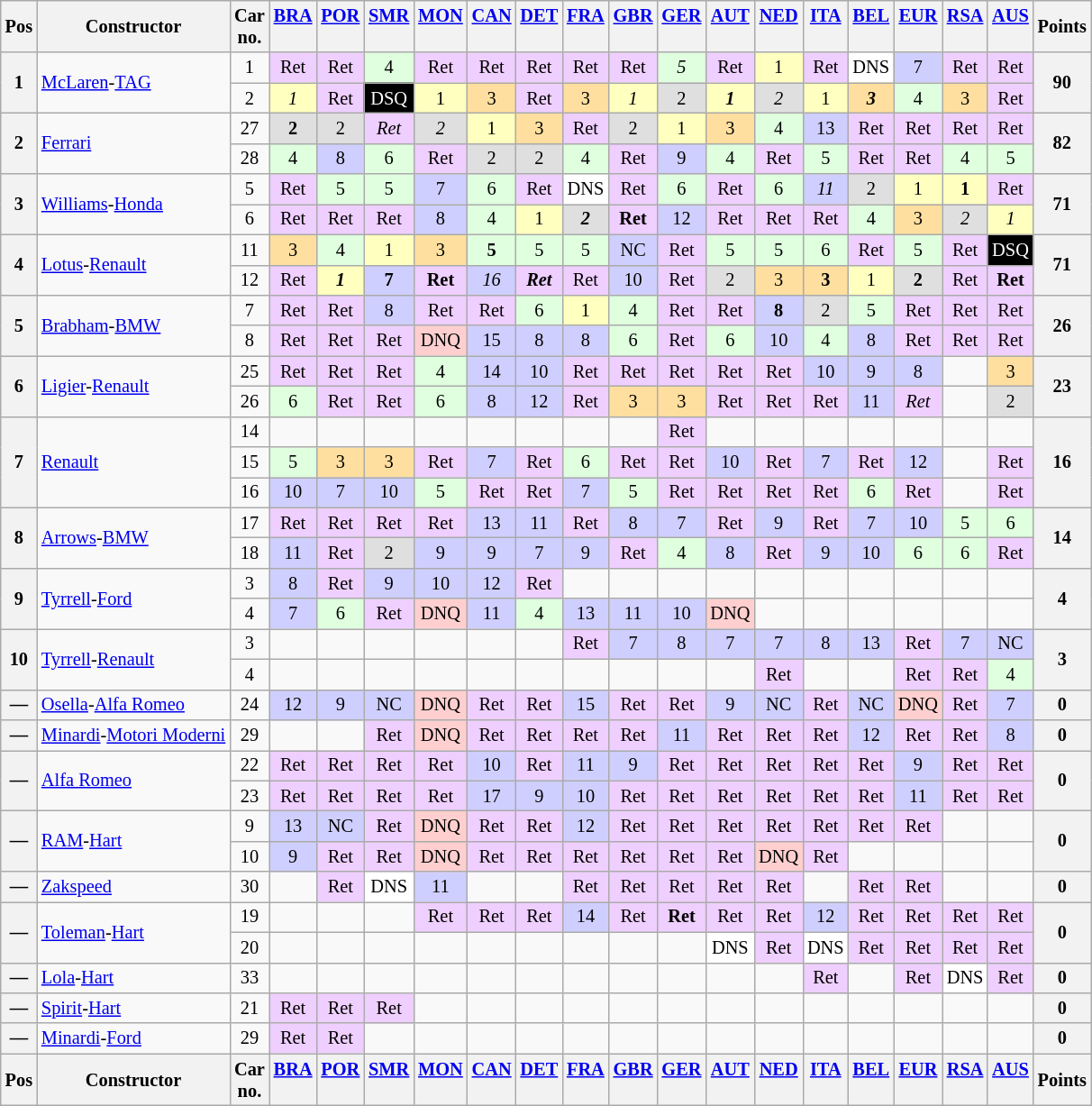<table class="wikitable" style="font-size: 85%;  text-align:center;">
<tr valign="top">
<th valign="middle">Pos</th>
<th valign="middle">Constructor</th>
<th valign="middle">Car<br>no.</th>
<th><a href='#'>BRA</a><br></th>
<th><a href='#'>POR</a><br></th>
<th><a href='#'>SMR</a><br></th>
<th><a href='#'>MON</a><br></th>
<th><a href='#'>CAN</a><br></th>
<th><a href='#'>DET</a><br></th>
<th><a href='#'>FRA</a><br></th>
<th><a href='#'>GBR</a><br></th>
<th><a href='#'>GER</a><br></th>
<th><a href='#'>AUT</a><br></th>
<th><a href='#'>NED</a><br></th>
<th><a href='#'>ITA</a><br></th>
<th><a href='#'>BEL</a><br></th>
<th><a href='#'>EUR</a><br></th>
<th><a href='#'>RSA</a><br></th>
<th><a href='#'>AUS</a><br></th>
<th valign="middle">Points</th>
</tr>
<tr>
<th rowspan=2>1</th>
<td rowspan="2" style="text-align:left;"> <a href='#'>McLaren</a>-<a href='#'>TAG</a></td>
<td style="text-align:center;">1</td>
<td style="background:#efcfff;">Ret</td>
<td style="background:#efcfff;">Ret</td>
<td style="background:#dfffdf;">4</td>
<td style="background:#efcfff;">Ret</td>
<td style="background:#efcfff;">Ret</td>
<td style="background:#efcfff;">Ret</td>
<td style="background:#efcfff;">Ret</td>
<td style="background:#efcfff;">Ret</td>
<td style="background:#dfffdf;"><em>5</em></td>
<td style="background:#efcfff;">Ret</td>
<td style="background:#ffffbf;">1</td>
<td style="background:#efcfff;">Ret</td>
<td style="background:#fff;">DNS</td>
<td style="background:#cfcfff;">7</td>
<td style="background:#efcfff;">Ret</td>
<td style="background:#efcfff;">Ret</td>
<th rowspan="2">90</th>
</tr>
<tr>
<td style="text-align:center;">2</td>
<td style="background:#ffffbf;"><em>1</em></td>
<td style="background:#efcfff;">Ret</td>
<td style="background:#000; color:white;">DSQ</td>
<td style="background:#ffffbf;">1</td>
<td style="background:#ffdf9f;">3</td>
<td style="background:#efcfff;">Ret</td>
<td style="background:#ffdf9f;">3</td>
<td style="background:#ffffbf;"><em>1</em></td>
<td style="background:#dfdfdf;">2</td>
<td style="background:#ffffbf;"><strong><em>1</em></strong></td>
<td style="background:#dfdfdf;"><em>2</em></td>
<td style="background:#ffffbf;">1</td>
<td style="background:#ffdf9f;"><strong><em>3</em></strong></td>
<td style="background:#dfffdf;">4</td>
<td style="background:#ffdf9f;">3</td>
<td style="background:#efcfff;">Ret</td>
</tr>
<tr>
<th rowspan=2>2</th>
<td rowspan="2" style="text-align:left;"> <a href='#'>Ferrari</a></td>
<td style="text-align:center;">27</td>
<td style="background:#dfdfdf;"><strong>2</strong></td>
<td style="background:#dfdfdf;">2</td>
<td style="background:#efcfff;"><em>Ret</em></td>
<td style="background:#dfdfdf;"><em>2</em></td>
<td style="background:#ffffbf;">1</td>
<td style="background:#ffdf9f;">3</td>
<td style="background:#efcfff;">Ret</td>
<td style="background:#dfdfdf;">2</td>
<td style="background:#ffffbf;">1</td>
<td style="background:#ffdf9f;">3</td>
<td style="background:#dfffdf;">4</td>
<td style="background:#cfcfff;">13</td>
<td style="background:#efcfff;">Ret</td>
<td style="background:#efcfff;">Ret</td>
<td style="background:#efcfff;">Ret</td>
<td style="background:#efcfff;">Ret</td>
<th rowspan="2">82</th>
</tr>
<tr>
<td style="text-align:center;">28</td>
<td style="background:#dfffdf;">4</td>
<td style="background:#cfcfff;">8</td>
<td style="background:#dfffdf;">6</td>
<td style="background:#efcfff;">Ret</td>
<td style="background:#dfdfdf;">2</td>
<td style="background:#dfdfdf;">2</td>
<td style="background:#dfffdf;">4</td>
<td style="background:#efcfff;">Ret</td>
<td style="background:#cfcfff;">9</td>
<td style="background:#dfffdf;">4</td>
<td style="background:#efcfff;">Ret</td>
<td style="background:#dfffdf;">5</td>
<td style="background:#efcfff;">Ret</td>
<td style="background:#efcfff;">Ret</td>
<td style="background:#dfffdf;">4</td>
<td style="background:#dfffdf;">5</td>
</tr>
<tr>
<th rowspan=2>3</th>
<td rowspan="2" style="text-align:left;"> <a href='#'>Williams</a>-<a href='#'>Honda</a></td>
<td style="text-align:center;">5</td>
<td style="background:#efcfff;">Ret</td>
<td style="background:#dfffdf;">5</td>
<td style="background:#dfffdf;">5</td>
<td style="background:#cfcfff;">7</td>
<td style="background:#dfffdf;">6</td>
<td style="background:#efcfff;">Ret</td>
<td style="background:#fff;">DNS</td>
<td style="background:#efcfff;">Ret</td>
<td style="background:#dfffdf;">6</td>
<td style="background:#efcfff;">Ret</td>
<td style="background:#dfffdf;">6</td>
<td style="background:#cfcfff;"><em>11</em></td>
<td style="background:#dfdfdf;">2</td>
<td style="background:#ffffbf;">1</td>
<td style="background:#ffffbf;"><strong>1</strong></td>
<td style="background:#efcfff;">Ret</td>
<th rowspan="2">71</th>
</tr>
<tr>
<td style="text-align:center;">6</td>
<td style="background:#efcfff;">Ret</td>
<td style="background:#efcfff;">Ret</td>
<td style="background:#efcfff;">Ret</td>
<td style="background:#cfcfff;">8</td>
<td style="background:#dfffdf;">4</td>
<td style="background:#ffffbf;">1</td>
<td style="background:#dfdfdf;"><strong><em>2</em></strong></td>
<td style="background:#efcfff;"><strong>Ret</strong></td>
<td style="background:#cfcfff;">12</td>
<td style="background:#efcfff;">Ret</td>
<td style="background:#efcfff;">Ret</td>
<td style="background:#efcfff;">Ret</td>
<td style="background:#dfffdf;">4</td>
<td style="background:#ffdf9f;">3</td>
<td style="background:#dfdfdf;"><em>2</em></td>
<td style="background:#ffffbf;"><em>1</em></td>
</tr>
<tr>
<th rowspan=2>4</th>
<td rowspan="2" style="text-align:left;"> <a href='#'>Lotus</a>-<a href='#'>Renault</a></td>
<td style="text-align:center;">11</td>
<td style="background:#ffdf9f;">3</td>
<td style="background:#dfffdf;">4</td>
<td style="background:#ffffbf;">1</td>
<td style="background:#ffdf9f;">3</td>
<td style="background:#dfffdf;"><strong>5</strong></td>
<td style="background:#dfffdf;">5</td>
<td style="background:#dfffdf;">5</td>
<td style="background:#cfcfff;">NC</td>
<td style="background:#efcfff;">Ret</td>
<td style="background:#dfffdf;">5</td>
<td style="background:#dfffdf;">5</td>
<td style="background:#dfffdf;">6</td>
<td style="background:#efcfff;">Ret</td>
<td style="background:#dfffdf;">5</td>
<td style="background:#efcfff;">Ret</td>
<td style="background:#000; color:white;">DSQ</td>
<th rowspan="2">71</th>
</tr>
<tr>
<td style="text-align:center;">12</td>
<td style="background:#efcfff;">Ret</td>
<td style="background:#ffffbf;"><strong><em>1</em></strong></td>
<td style="background:#cfcfff;"><strong>7</strong></td>
<td style="background:#efcfff;"><strong>Ret</strong></td>
<td style="background:#cfcfff;"><em>16</em></td>
<td style="background:#efcfff;"><strong><em>Ret</em></strong></td>
<td style="background:#efcfff;">Ret</td>
<td style="background:#cfcfff;">10</td>
<td style="background:#efcfff;">Ret</td>
<td style="background:#dfdfdf;">2</td>
<td style="background:#ffdf9f;">3</td>
<td style="background:#ffdf9f;"><strong>3</strong></td>
<td style="background:#ffffbf;">1</td>
<td style="background:#dfdfdf;"><strong>2</strong></td>
<td style="background:#efcfff;">Ret</td>
<td style="background:#efcfff;"><strong>Ret</strong></td>
</tr>
<tr>
<th rowspan=2>5</th>
<td rowspan="2" style="text-align:left;"> <a href='#'>Brabham</a>-<a href='#'>BMW</a></td>
<td style="text-align:center;">7</td>
<td style="background:#efcfff;">Ret</td>
<td style="background:#efcfff;">Ret</td>
<td style="background:#cfcfff;">8</td>
<td style="background:#efcfff;">Ret</td>
<td style="background:#efcfff;">Ret</td>
<td style="background:#dfffdf;">6</td>
<td style="background:#ffffbf;">1</td>
<td style="background:#dfffdf;">4</td>
<td style="background:#efcfff;">Ret</td>
<td style="background:#efcfff;">Ret</td>
<td style="background:#cfcfff;"><strong>8</strong></td>
<td style="background:#dfdfdf;">2</td>
<td style="background:#dfffdf;">5</td>
<td style="background:#efcfff;">Ret</td>
<td style="background:#efcfff;">Ret</td>
<td style="background:#efcfff;">Ret</td>
<th rowspan="2">26</th>
</tr>
<tr>
<td style="text-align:center;">8</td>
<td style="background:#efcfff;">Ret</td>
<td style="background:#efcfff;">Ret</td>
<td style="background:#efcfff;">Ret</td>
<td style="background:#ffcfcf;">DNQ</td>
<td style="background:#cfcfff;">15</td>
<td style="background:#cfcfff;">8</td>
<td style="background:#cfcfff;">8</td>
<td style="background:#dfffdf;">6</td>
<td style="background:#efcfff;">Ret</td>
<td style="background:#dfffdf;">6</td>
<td style="background:#cfcfff;">10</td>
<td style="background:#dfffdf;">4</td>
<td style="background:#cfcfff;">8</td>
<td style="background:#efcfff;">Ret</td>
<td style="background:#efcfff;">Ret</td>
<td style="background:#efcfff;">Ret</td>
</tr>
<tr>
<th rowspan=2>6</th>
<td rowspan="2" style="text-align:left;"> <a href='#'>Ligier</a>-<a href='#'>Renault</a></td>
<td style="text-align:center;">25</td>
<td style="background:#efcfff;">Ret</td>
<td style="background:#efcfff;">Ret</td>
<td style="background:#efcfff;">Ret</td>
<td style="background:#dfffdf;">4</td>
<td style="background:#cfcfff;">14</td>
<td style="background:#cfcfff;">10</td>
<td style="background:#efcfff;">Ret</td>
<td style="background:#efcfff;">Ret</td>
<td style="background:#efcfff;">Ret</td>
<td style="background:#efcfff;">Ret</td>
<td style="background:#efcfff;">Ret</td>
<td style="background:#cfcfff;">10</td>
<td style="background:#cfcfff;">9</td>
<td style="background:#cfcfff;">8</td>
<td></td>
<td style="background:#ffdf9f;">3</td>
<th rowspan="2">23</th>
</tr>
<tr>
<td style="text-align:center;">26</td>
<td style="background:#dfffdf;">6</td>
<td style="background:#efcfff;">Ret</td>
<td style="background:#efcfff;">Ret</td>
<td style="background:#dfffdf;">6</td>
<td style="background:#cfcfff;">8</td>
<td style="background:#cfcfff;">12</td>
<td style="background:#efcfff;">Ret</td>
<td style="background:#ffdf9f;">3</td>
<td style="background:#ffdf9f;">3</td>
<td style="background:#efcfff;">Ret</td>
<td style="background:#efcfff;">Ret</td>
<td style="background:#efcfff;">Ret</td>
<td style="background:#cfcfff;">11</td>
<td style="background:#efcfff;"><em>Ret</em></td>
<td></td>
<td style="background:#dfdfdf;">2</td>
</tr>
<tr>
<th rowspan=3>7</th>
<td rowspan="3" style="text-align:left;"> <a href='#'>Renault</a></td>
<td style="text-align:center;">14</td>
<td></td>
<td></td>
<td></td>
<td></td>
<td></td>
<td></td>
<td></td>
<td></td>
<td style="background:#efcfff;">Ret</td>
<td></td>
<td></td>
<td></td>
<td></td>
<td></td>
<td></td>
<td></td>
<th rowspan="3">16</th>
</tr>
<tr>
<td style="text-align:center;">15</td>
<td style="background:#dfffdf;">5</td>
<td style="background:#ffdf9f;">3</td>
<td style="background:#ffdf9f;">3</td>
<td style="background:#efcfff;">Ret</td>
<td style="background:#cfcfff;">7</td>
<td style="background:#efcfff;">Ret</td>
<td style="background:#dfffdf;">6</td>
<td style="background:#efcfff;">Ret</td>
<td style="background:#efcfff;">Ret</td>
<td style="background:#cfcfff;">10</td>
<td style="background:#efcfff;">Ret</td>
<td style="background:#cfcfff;">7</td>
<td style="background:#efcfff;">Ret</td>
<td style="background:#cfcfff;">12</td>
<td></td>
<td style="background:#efcfff;">Ret</td>
</tr>
<tr>
<td style="text-align:center;">16</td>
<td style="background:#cfcfff;">10</td>
<td style="background:#cfcfff;">7</td>
<td style="background:#cfcfff;">10</td>
<td style="background:#dfffdf;">5</td>
<td style="background:#efcfff;">Ret</td>
<td style="background:#efcfff;">Ret</td>
<td style="background:#cfcfff;">7</td>
<td style="background:#dfffdf;">5</td>
<td style="background:#efcfff;">Ret</td>
<td style="background:#efcfff;">Ret</td>
<td style="background:#efcfff;">Ret</td>
<td style="background:#efcfff;">Ret</td>
<td style="background:#dfffdf;">6</td>
<td style="background:#efcfff;">Ret</td>
<td></td>
<td style="background:#efcfff;">Ret</td>
</tr>
<tr>
<th rowspan=2>8</th>
<td rowspan="2" style="text-align:left;"> <a href='#'>Arrows</a>-<a href='#'>BMW</a></td>
<td style="text-align:center;">17</td>
<td style="background:#efcfff;">Ret</td>
<td style="background:#efcfff;">Ret</td>
<td style="background:#efcfff;">Ret</td>
<td style="background:#efcfff;">Ret</td>
<td style="background:#cfcfff;">13</td>
<td style="background:#cfcfff;">11</td>
<td style="background:#efcfff;">Ret</td>
<td style="background:#cfcfff;">8</td>
<td style="background:#cfcfff;">7</td>
<td style="background:#efcfff;">Ret</td>
<td style="background:#cfcfff;">9</td>
<td style="background:#efcfff;">Ret</td>
<td style="background:#cfcfff;">7</td>
<td style="background:#cfcfff;">10</td>
<td style="background:#dfffdf;">5</td>
<td style="background:#dfffdf;">6</td>
<th rowspan="2">14</th>
</tr>
<tr>
<td style="text-align:center;">18</td>
<td style="background:#cfcfff;">11</td>
<td style="background:#efcfff;">Ret</td>
<td style="background:#dfdfdf;">2</td>
<td style="background:#cfcfff;">9</td>
<td style="background:#cfcfff;">9</td>
<td style="background:#cfcfff;">7</td>
<td style="background:#cfcfff;">9</td>
<td style="background:#efcfff;">Ret</td>
<td style="background:#dfffdf;">4</td>
<td style="background:#cfcfff;">8</td>
<td style="background:#efcfff;">Ret</td>
<td style="background:#cfcfff;">9</td>
<td style="background:#cfcfff;">10</td>
<td style="background:#dfffdf;">6</td>
<td style="background:#dfffdf;">6</td>
<td style="background:#efcfff;">Ret</td>
</tr>
<tr>
<th rowspan=2>9</th>
<td rowspan="2" style="text-align:left;"> <a href='#'>Tyrrell</a>-<a href='#'>Ford</a></td>
<td style="text-align:center;">3</td>
<td style="background:#cfcfff;">8</td>
<td style="background:#efcfff;">Ret</td>
<td style="background:#cfcfff;">9</td>
<td style="background:#cfcfff;">10</td>
<td style="background:#cfcfff;">12</td>
<td style="background:#efcfff;">Ret</td>
<td></td>
<td></td>
<td></td>
<td></td>
<td></td>
<td></td>
<td></td>
<td></td>
<td></td>
<td></td>
<th rowspan="2">4</th>
</tr>
<tr>
<td style="text-align:center;">4</td>
<td style="background:#cfcfff;">7</td>
<td style="background:#dfffdf;">6</td>
<td style="background:#efcfff;">Ret</td>
<td style="background:#ffcfcf;">DNQ</td>
<td style="background:#cfcfff;">11</td>
<td style="background:#dfffdf;">4</td>
<td style="background:#cfcfff;">13</td>
<td style="background:#cfcfff;">11</td>
<td style="background:#cfcfff;">10</td>
<td style="background:#ffcfcf;">DNQ</td>
<td></td>
<td></td>
<td></td>
<td></td>
<td></td>
<td></td>
</tr>
<tr>
<th rowspan=2>10</th>
<td rowspan="2" style="text-align:left;"> <a href='#'>Tyrrell</a>-<a href='#'>Renault</a></td>
<td style="text-align:center;">3</td>
<td></td>
<td></td>
<td></td>
<td></td>
<td></td>
<td></td>
<td style="background:#efcfff;">Ret</td>
<td style="background:#cfcfff;">7</td>
<td style="background:#cfcfff;">8</td>
<td style="background:#cfcfff;">7</td>
<td style="background:#cfcfff;">7</td>
<td style="background:#cfcfff;">8</td>
<td style="background:#cfcfff;">13</td>
<td style="background:#efcfff;">Ret</td>
<td style="background:#cfcfff;">7</td>
<td style="background:#cfcfff;">NC</td>
<th rowspan="2">3</th>
</tr>
<tr>
<td style="text-align:center;">4</td>
<td></td>
<td></td>
<td></td>
<td></td>
<td></td>
<td></td>
<td></td>
<td></td>
<td></td>
<td></td>
<td style="background:#efcfff;">Ret</td>
<td></td>
<td></td>
<td style="background:#efcfff;">Ret</td>
<td style="background:#efcfff;">Ret</td>
<td style="background:#dfffdf;">4</td>
</tr>
<tr>
<th>—</th>
<td style="text-align:left;"> <a href='#'>Osella</a>-<a href='#'>Alfa Romeo</a></td>
<td style="text-align:center;">24</td>
<td style="background:#cfcfff;">12</td>
<td style="background:#cfcfff;">9</td>
<td style="background:#cfcfff;">NC</td>
<td style="background:#ffcfcf;">DNQ</td>
<td style="background:#efcfff;">Ret</td>
<td style="background:#efcfff;">Ret</td>
<td style="background:#cfcfff;">15</td>
<td style="background:#efcfff;">Ret</td>
<td style="background:#efcfff;">Ret</td>
<td style="background:#cfcfff;">9</td>
<td style="background:#cfcfff;">NC</td>
<td style="background:#efcfff;">Ret</td>
<td style="background:#cfcfff;">NC</td>
<td style="background:#ffcfcf;">DNQ</td>
<td style="background:#efcfff;">Ret</td>
<td style="background:#cfcfff;">7</td>
<th>0</th>
</tr>
<tr>
<th>—</th>
<td style="text-align:left;" nowrap> <a href='#'>Minardi</a>-<a href='#'>Motori Moderni</a></td>
<td style="text-align:center;">29</td>
<td></td>
<td></td>
<td style="background:#efcfff;">Ret</td>
<td style="background:#ffcfcf;">DNQ</td>
<td style="background:#efcfff;">Ret</td>
<td style="background:#efcfff;">Ret</td>
<td style="background:#efcfff;">Ret</td>
<td style="background:#efcfff;">Ret</td>
<td style="background:#cfcfff;">11</td>
<td style="background:#efcfff;">Ret</td>
<td style="background:#efcfff;">Ret</td>
<td style="background:#efcfff;">Ret</td>
<td style="background:#cfcfff;">12</td>
<td style="background:#efcfff;">Ret</td>
<td style="background:#efcfff;">Ret</td>
<td style="background:#cfcfff;">8</td>
<th>0</th>
</tr>
<tr>
<th rowspan=2>—</th>
<td rowspan="2" style="text-align:left;"> <a href='#'>Alfa Romeo</a></td>
<td style="text-align:center;">22</td>
<td style="background:#efcfff;">Ret</td>
<td style="background:#efcfff;">Ret</td>
<td style="background:#efcfff;">Ret</td>
<td style="background:#efcfff;">Ret</td>
<td style="background:#cfcfff;">10</td>
<td style="background:#efcfff;">Ret</td>
<td style="background:#cfcfff;">11</td>
<td style="background:#cfcfff;">9</td>
<td style="background:#efcfff;">Ret</td>
<td style="background:#efcfff;">Ret</td>
<td style="background:#efcfff;">Ret</td>
<td style="background:#efcfff;">Ret</td>
<td style="background:#efcfff;">Ret</td>
<td style="background:#cfcfff;">9</td>
<td style="background:#efcfff;">Ret</td>
<td style="background:#efcfff;">Ret</td>
<th rowspan="2">0</th>
</tr>
<tr>
<td style="text-align:center;">23</td>
<td style="background:#efcfff;">Ret</td>
<td style="background:#efcfff;">Ret</td>
<td style="background:#efcfff;">Ret</td>
<td style="background:#efcfff;">Ret</td>
<td style="background:#cfcfff;">17</td>
<td style="background:#cfcfff;">9</td>
<td style="background:#cfcfff;">10</td>
<td style="background:#efcfff;">Ret</td>
<td style="background:#efcfff;">Ret</td>
<td style="background:#efcfff;">Ret</td>
<td style="background:#efcfff;">Ret</td>
<td style="background:#efcfff;">Ret</td>
<td style="background:#efcfff;">Ret</td>
<td style="background:#cfcfff;">11</td>
<td style="background:#efcfff;">Ret</td>
<td style="background:#efcfff;">Ret</td>
</tr>
<tr>
<th rowspan=2>—</th>
<td rowspan="2" style="text-align:left;"> <a href='#'>RAM</a>-<a href='#'>Hart</a></td>
<td style="text-align:center;">9</td>
<td style="background:#cfcfff;">13</td>
<td style="background:#cfcfff;">NC</td>
<td style="background:#efcfff;">Ret</td>
<td style="background:#ffcfcf;">DNQ</td>
<td style="background:#efcfff;">Ret</td>
<td style="background:#efcfff;">Ret</td>
<td style="background:#cfcfff;">12</td>
<td style="background:#efcfff;">Ret</td>
<td style="background:#efcfff;">Ret</td>
<td style="background:#efcfff;">Ret</td>
<td style="background:#efcfff;">Ret</td>
<td style="background:#efcfff;">Ret</td>
<td style="background:#efcfff;">Ret</td>
<td style="background:#efcfff;">Ret</td>
<td></td>
<td></td>
<th rowspan="2">0</th>
</tr>
<tr>
<td style="text-align:center;">10</td>
<td style="background:#cfcfff;">9</td>
<td style="background:#efcfff;">Ret</td>
<td style="background:#efcfff;">Ret</td>
<td style="background:#ffcfcf;">DNQ</td>
<td style="background:#efcfff;">Ret</td>
<td style="background:#efcfff;">Ret</td>
<td style="background:#efcfff;">Ret</td>
<td style="background:#efcfff;">Ret</td>
<td style="background:#efcfff;">Ret</td>
<td style="background:#efcfff;">Ret</td>
<td style="background:#ffcfcf;">DNQ</td>
<td style="background:#efcfff;">Ret</td>
<td></td>
<td></td>
<td></td>
<td></td>
</tr>
<tr>
<th>—</th>
<td style="text-align:left;"> <a href='#'>Zakspeed</a></td>
<td style="text-align:center;">30</td>
<td></td>
<td style="background:#efcfff;">Ret</td>
<td style="background:#ffffff;">DNS</td>
<td style="background:#cfcfff;">11</td>
<td></td>
<td></td>
<td style="background:#efcfff;">Ret</td>
<td style="background:#efcfff;">Ret</td>
<td style="background:#efcfff;">Ret</td>
<td style="background:#efcfff;">Ret</td>
<td style="background:#efcfff;">Ret</td>
<td></td>
<td style="background:#efcfff;">Ret</td>
<td style="background:#efcfff;">Ret</td>
<td></td>
<td></td>
<th>0</th>
</tr>
<tr>
<th rowspan=2>—</th>
<td rowspan="2" style="text-align:left;"> <a href='#'>Toleman</a>-<a href='#'>Hart</a></td>
<td style="text-align:center;">19</td>
<td></td>
<td></td>
<td></td>
<td style="background:#efcfff;">Ret</td>
<td style="background:#efcfff;">Ret</td>
<td style="background:#efcfff;">Ret</td>
<td style="background:#cfcfff;">14</td>
<td style="background:#efcfff;">Ret</td>
<td style="background:#efcfff;"><strong>Ret</strong></td>
<td style="background:#efcfff;">Ret</td>
<td style="background:#efcfff;">Ret</td>
<td style="background:#cfcfff;">12</td>
<td style="background:#efcfff;">Ret</td>
<td style="background:#efcfff;">Ret</td>
<td style="background:#efcfff;">Ret</td>
<td style="background:#efcfff;">Ret</td>
<th rowspan="2">0</th>
</tr>
<tr>
<td style="text-align:center;">20</td>
<td></td>
<td></td>
<td></td>
<td></td>
<td></td>
<td></td>
<td></td>
<td></td>
<td></td>
<td style="background:#fff;">DNS</td>
<td style="background:#efcfff;">Ret</td>
<td style="background:#fff;">DNS</td>
<td style="background:#efcfff;">Ret</td>
<td style="background:#efcfff;">Ret</td>
<td style="background:#efcfff;">Ret</td>
<td style="background:#efcfff;">Ret</td>
</tr>
<tr>
<th>—</th>
<td style="text-align:left;"> <a href='#'>Lola</a>-<a href='#'>Hart</a></td>
<td style="text-align:center;">33</td>
<td></td>
<td></td>
<td></td>
<td></td>
<td></td>
<td></td>
<td></td>
<td></td>
<td></td>
<td></td>
<td></td>
<td style="background:#efcfff;">Ret</td>
<td></td>
<td style="background:#efcfff;">Ret</td>
<td style="background:#fff;">DNS</td>
<td style="background:#efcfff;">Ret</td>
<th>0</th>
</tr>
<tr>
<th>—</th>
<td style="text-align:left;"> <a href='#'>Spirit</a>-<a href='#'>Hart</a></td>
<td style="text-align:center;">21</td>
<td style="background:#efcfff;">Ret</td>
<td style="background:#efcfff;">Ret</td>
<td style="background:#efcfff;">Ret</td>
<td></td>
<td></td>
<td></td>
<td></td>
<td></td>
<td></td>
<td></td>
<td></td>
<td></td>
<td></td>
<td></td>
<td></td>
<td></td>
<th>0</th>
</tr>
<tr>
<th>—</th>
<td style="text-align:left;"> <a href='#'>Minardi</a>-<a href='#'>Ford</a></td>
<td style="text-align:center;">29</td>
<td style="background:#efcfff;">Ret</td>
<td style="background:#efcfff;">Ret</td>
<td></td>
<td></td>
<td></td>
<td></td>
<td></td>
<td></td>
<td></td>
<td></td>
<td></td>
<td></td>
<td></td>
<td></td>
<td></td>
<td></td>
<th>0</th>
</tr>
<tr valign="top">
<th valign="middle">Pos</th>
<th valign="middle">Constructor</th>
<th valign="middle">Car<br>no.</th>
<th><a href='#'>BRA</a><br></th>
<th><a href='#'>POR</a><br></th>
<th><a href='#'>SMR</a><br></th>
<th><a href='#'>MON</a><br></th>
<th><a href='#'>CAN</a><br></th>
<th><a href='#'>DET</a><br></th>
<th><a href='#'>FRA</a><br></th>
<th><a href='#'>GBR</a><br></th>
<th><a href='#'>GER</a><br></th>
<th><a href='#'>AUT</a><br></th>
<th><a href='#'>NED</a><br></th>
<th><a href='#'>ITA</a><br></th>
<th><a href='#'>BEL</a><br></th>
<th><a href='#'>EUR</a><br></th>
<th><a href='#'>RSA</a><br></th>
<th><a href='#'>AUS</a><br></th>
<th valign="middle">Points</th>
</tr>
</table>
